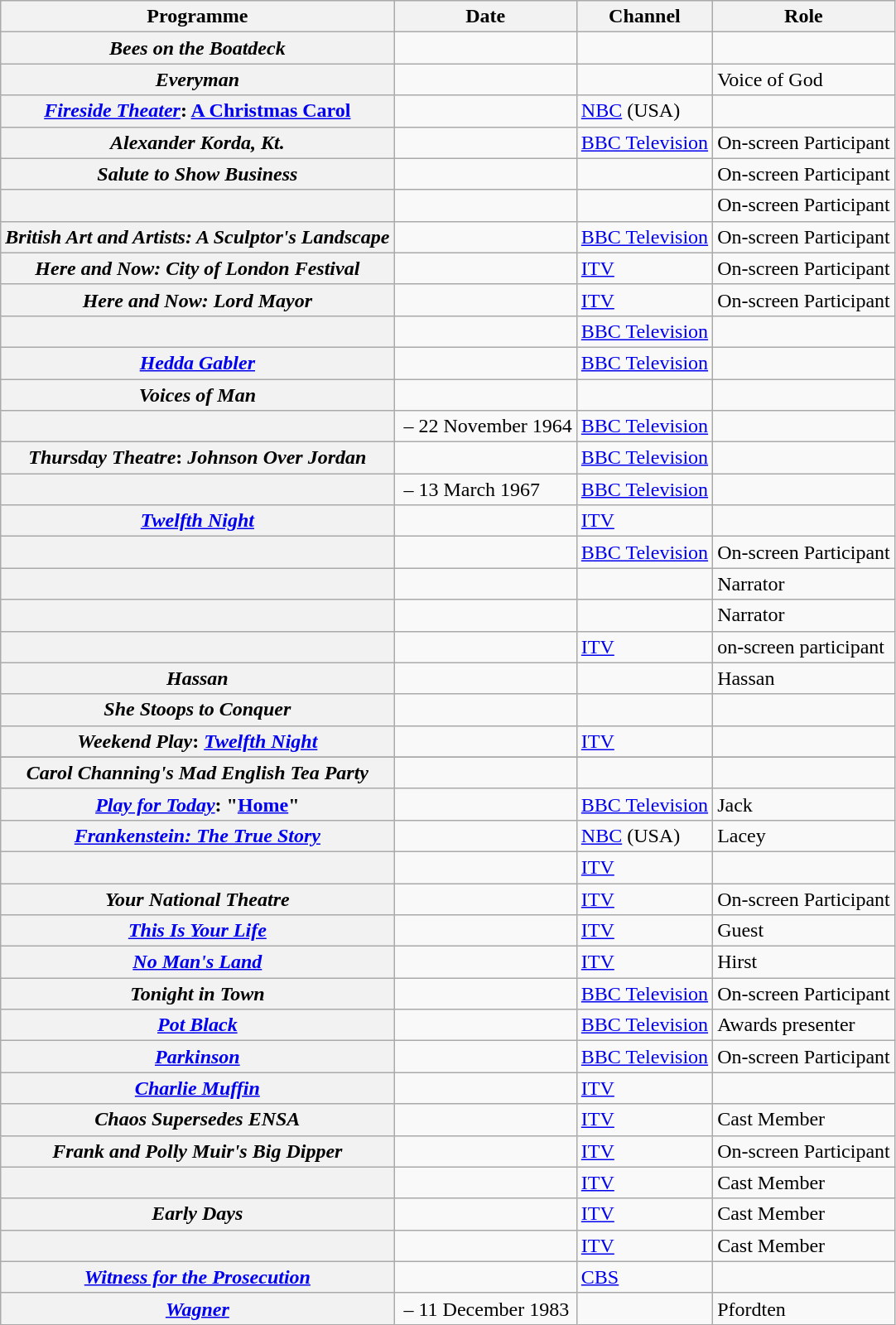<table class="wikitable plainrowheaders sortable" style="margin-right: 0;">
<tr>
<th scope="col">Programme</th>
<th scope="col">Date</th>
<th scope="col">Channel</th>
<th scope="col">Role</th>
</tr>
<tr>
<th scope="row"><em>Bees on the Boatdeck</em></th>
<td></td>
<td></td>
<td></td>
</tr>
<tr>
<th scope="row"><em>Everyman</em></th>
<td></td>
<td></td>
<td>Voice of God</td>
</tr>
<tr>
<th scope="row"><em><a href='#'>Fireside Theater</a></em>: <a href='#'>A Christmas Carol</a></th>
<td></td>
<td><a href='#'>NBC</a> (USA)</td>
<td></td>
</tr>
<tr>
<th scope="row"><em>Alexander Korda, Kt.</em></th>
<td></td>
<td><a href='#'>BBC Television</a></td>
<td>On-screen Participant</td>
</tr>
<tr>
<th scope="row"><em>Salute to Show Business</em></th>
<td></td>
<td></td>
<td>On-screen Participant</td>
</tr>
<tr>
<th scope="row"></th>
<td></td>
<td></td>
<td>On-screen Participant</td>
</tr>
<tr>
<th scope="row"><em>British Art and Artists: A Sculptor's Landscape</em></th>
<td></td>
<td><a href='#'>BBC Television</a></td>
<td>On-screen Participant</td>
</tr>
<tr>
<th scope="row"><em>Here and Now: City of London Festival</em></th>
<td></td>
<td><a href='#'>ITV</a></td>
<td>On-screen Participant</td>
</tr>
<tr>
<th scope="row"><em>Here and Now: Lord Mayor</em></th>
<td></td>
<td><a href='#'>ITV</a></td>
<td>On-screen Participant</td>
</tr>
<tr>
<th scope="row"></th>
<td></td>
<td><a href='#'>BBC Television</a></td>
<td></td>
</tr>
<tr>
<th scope="row"><em><a href='#'>Hedda Gabler</a></em></th>
<td></td>
<td><a href='#'>BBC Television</a></td>
<td></td>
</tr>
<tr>
<th scope="row"><em>Voices of Man</em></th>
<td></td>
<td></td>
<td></td>
</tr>
<tr>
<th scope="row"></th>
<td> – 22 November 1964</td>
<td><a href='#'>BBC Television</a></td>
<td></td>
</tr>
<tr>
<th scope="row"><em>Thursday Theatre</em>: <em>Johnson Over Jordan</em></th>
<td></td>
<td><a href='#'>BBC Television</a></td>
<td></td>
</tr>
<tr>
<th scope="row"></th>
<td> – 13 March 1967</td>
<td><a href='#'>BBC Television</a></td>
<td></td>
</tr>
<tr>
<th scope="row"><em><a href='#'>Twelfth Night</a></em></th>
<td></td>
<td><a href='#'>ITV</a></td>
<td></td>
</tr>
<tr>
<th scope="row"></th>
<td></td>
<td><a href='#'>BBC Television</a></td>
<td>On-screen Participant</td>
</tr>
<tr>
<th scope="row"></th>
<td></td>
<td></td>
<td>Narrator</td>
</tr>
<tr>
<th scope="row"></th>
<td></td>
<td></td>
<td>Narrator</td>
</tr>
<tr>
<th scope="row"></th>
<td></td>
<td><a href='#'>ITV</a></td>
<td>on-screen participant</td>
</tr>
<tr>
<th scope="row"><em>Hassan</em></th>
<td></td>
<td></td>
<td>Hassan</td>
</tr>
<tr>
<th scope="row"><em>She Stoops to Conquer</em></th>
<td></td>
<td></td>
<td></td>
</tr>
<tr>
<th scope="row"><em>Weekend Play</em>: <em><a href='#'>Twelfth Night</a></em></th>
<td></td>
<td><a href='#'>ITV</a></td>
<td></td>
</tr>
<tr>
</tr>
<tr>
<th scope="row"><em>Carol Channing's Mad English Tea Party</em></th>
<td></td>
<td></td>
<td></td>
</tr>
<tr>
<th scope="row"><em><a href='#'>Play for Today</a></em>: "<a href='#'>Home</a>"</th>
<td></td>
<td><a href='#'>BBC Television</a></td>
<td>Jack</td>
</tr>
<tr>
<th scope="row"><em><a href='#'>Frankenstein: The True Story</a></em></th>
<td></td>
<td><a href='#'>NBC</a> (USA)</td>
<td>Lacey</td>
</tr>
<tr>
<th scope="row"></th>
<td></td>
<td><a href='#'>ITV</a></td>
<td></td>
</tr>
<tr>
<th scope="row"><em>Your National Theatre</em></th>
<td></td>
<td><a href='#'>ITV</a></td>
<td>On-screen Participant</td>
</tr>
<tr>
<th scope="row"><em><a href='#'>This Is Your Life</a></em></th>
<td></td>
<td><a href='#'>ITV</a></td>
<td>Guest</td>
</tr>
<tr>
<th scope="row"><em><a href='#'>No Man's Land</a></em></th>
<td></td>
<td><a href='#'>ITV</a></td>
<td>Hirst</td>
</tr>
<tr>
<th scope="row"><em>Tonight in Town</em></th>
<td></td>
<td><a href='#'>BBC Television</a></td>
<td>On-screen Participant</td>
</tr>
<tr>
<th scope="row"><em><a href='#'>Pot Black</a></em></th>
<td></td>
<td><a href='#'>BBC Television</a></td>
<td>Awards presenter</td>
</tr>
<tr>
<th scope="row"><em><a href='#'>Parkinson</a></em></th>
<td></td>
<td><a href='#'>BBC Television</a></td>
<td>On-screen Participant</td>
</tr>
<tr>
<th scope="row"><em><a href='#'>Charlie Muffin</a></em></th>
<td></td>
<td><a href='#'>ITV</a></td>
<td></td>
</tr>
<tr>
<th scope="row"><em>Chaos Supersedes ENSA</em></th>
<td></td>
<td><a href='#'>ITV</a></td>
<td>Cast Member</td>
</tr>
<tr>
<th scope="row"><em>Frank and Polly Muir's Big Dipper</em></th>
<td></td>
<td><a href='#'>ITV</a></td>
<td>On-screen Participant</td>
</tr>
<tr>
<th scope="row"></th>
<td></td>
<td><a href='#'>ITV</a></td>
<td>Cast Member</td>
</tr>
<tr>
<th scope="row"><em>Early Days</em></th>
<td></td>
<td><a href='#'>ITV</a></td>
<td>Cast Member</td>
</tr>
<tr>
<th scope="row"></th>
<td></td>
<td><a href='#'>ITV</a></td>
<td>Cast Member</td>
</tr>
<tr>
<th scope="row"><em><a href='#'>Witness for the Prosecution</a></em></th>
<td></td>
<td><a href='#'>CBS</a></td>
<td></td>
</tr>
<tr>
<th scope="row"><em><a href='#'>Wagner</a></em> </th>
<td> – 11 December 1983</td>
<td></td>
<td>Pfordten</td>
</tr>
</table>
